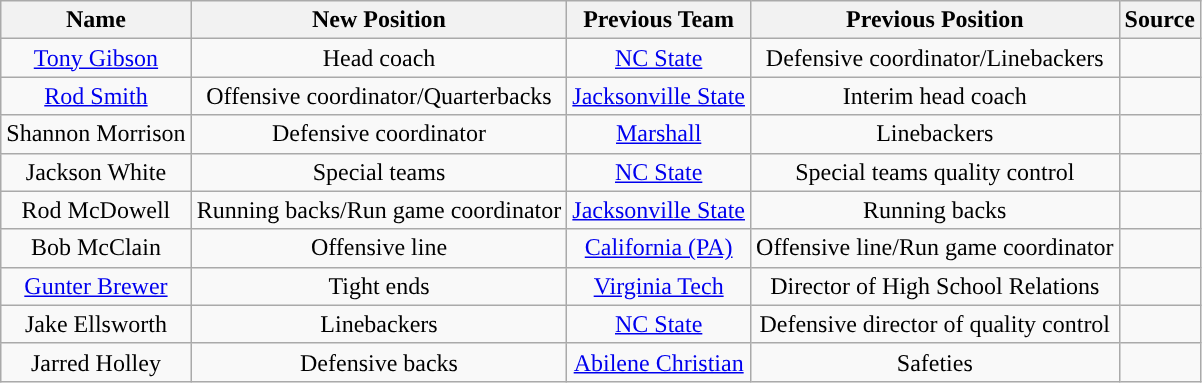<table class="wikitable">
<tr>
<th style="text-align:center; ">Name</th>
<th style="text-align:center; ">New Position</th>
<th style="text-align:center; ">Previous Team</th>
<th style="text-align:center; ">Previous Position</th>
<th style="text-align:center; ">Source</th>
</tr>
<tr align="center">
<td><a href='#'>Tony Gibson</a></td>
<td>Head coach</td>
<td><a href='#'>NC State</a></td>
<td>Defensive coordinator/Linebackers</td>
<td></td>
</tr>
<tr align="center">
<td><a href='#'>Rod Smith</a></td>
<td>Offensive coordinator/Quarterbacks</td>
<td><a href='#'>Jacksonville State</a></td>
<td>Interim head coach</td>
<td></td>
</tr>
<tr align="center">
<td>Shannon Morrison</td>
<td>Defensive coordinator</td>
<td><a href='#'>Marshall</a></td>
<td>Linebackers</td>
<td></td>
</tr>
<tr align="center">
<td>Jackson White</td>
<td>Special teams</td>
<td><a href='#'>NC State</a></td>
<td>Special teams quality control</td>
<td></td>
</tr>
<tr align="center">
<td>Rod McDowell</td>
<td>Running backs/Run game coordinator</td>
<td><a href='#'>Jacksonville State</a></td>
<td>Running backs</td>
<td></td>
</tr>
<tr align="center">
<td>Bob McClain</td>
<td>Offensive line</td>
<td><a href='#'>California (PA)</a></td>
<td>Offensive line/Run game coordinator</td>
<td></td>
</tr>
<tr align="center">
<td><a href='#'>Gunter Brewer</a></td>
<td>Tight ends</td>
<td><a href='#'>Virginia Tech</a></td>
<td>Director of High School Relations</td>
<td></td>
</tr>
<tr align="center">
<td>Jake Ellsworth</td>
<td>Linebackers</td>
<td><a href='#'>NC State</a></td>
<td>Defensive director of quality control</td>
<td></td>
</tr>
<tr align="center">
<td>Jarred Holley</td>
<td>Defensive backs</td>
<td><a href='#'>Abilene Christian</a></td>
<td>Safeties</td>
<td></td>
</tr>
</table>
